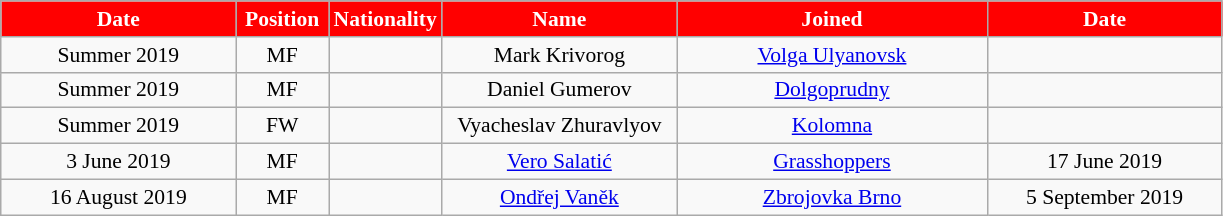<table class="wikitable"  style="text-align:center; font-size:90%; ">
<tr>
<th style="background:#FF0000; color:white; width:150px;">Date</th>
<th style="background:#FF0000; color:white; width:55px;">Position</th>
<th style="background:#FF0000; color:white; width:55px;">Nationality</th>
<th style="background:#FF0000; color:white; width:150px;">Name</th>
<th style="background:#FF0000; color:white; width:200px;">Joined</th>
<th style="background:#FF0000; color:white; width:150px;">Date</th>
</tr>
<tr>
<td>Summer 2019</td>
<td>MF</td>
<td></td>
<td>Mark Krivorog</td>
<td><a href='#'>Volga Ulyanovsk</a></td>
<td></td>
</tr>
<tr>
<td>Summer 2019</td>
<td>MF</td>
<td></td>
<td>Daniel Gumerov</td>
<td><a href='#'>Dolgoprudny</a></td>
<td></td>
</tr>
<tr>
<td>Summer 2019</td>
<td>FW</td>
<td></td>
<td>Vyacheslav Zhuravlyov</td>
<td><a href='#'>Kolomna</a></td>
<td></td>
</tr>
<tr>
<td>3 June 2019</td>
<td>MF</td>
<td></td>
<td><a href='#'>Vero Salatić</a></td>
<td><a href='#'>Grasshoppers</a></td>
<td>17 June 2019</td>
</tr>
<tr>
<td>16 August 2019</td>
<td>MF</td>
<td></td>
<td><a href='#'>Ondřej Vaněk</a></td>
<td><a href='#'>Zbrojovka Brno</a></td>
<td>5 September 2019</td>
</tr>
</table>
